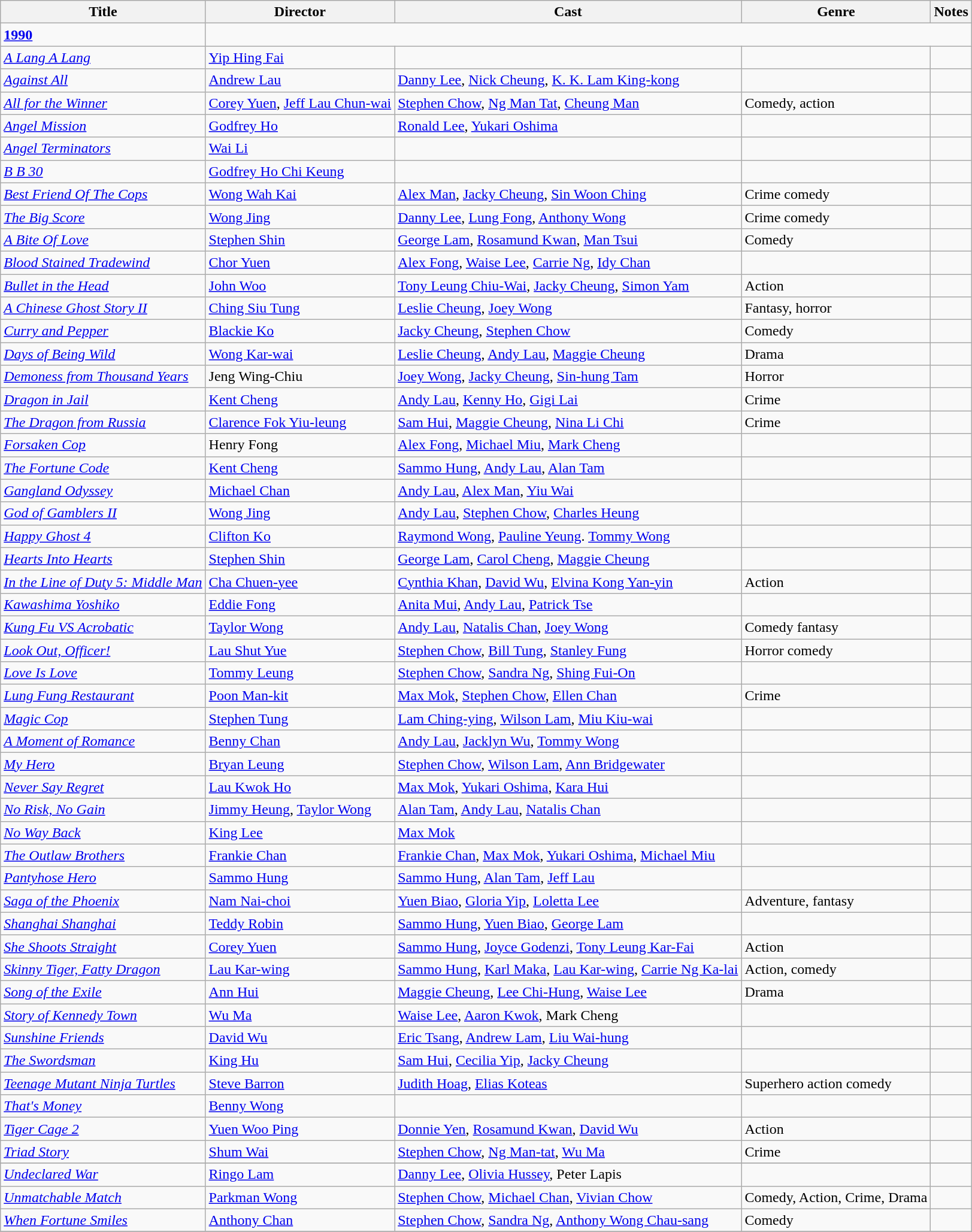<table class="wikitable">
<tr>
<th>Title</th>
<th>Director</th>
<th>Cast</th>
<th>Genre</th>
<th>Notes</th>
</tr>
<tr>
<td><strong><a href='#'>1990</a></strong></td>
</tr>
<tr>
<td><em><a href='#'>A Lang A Lang</a></em></td>
<td><a href='#'>Yip Hing Fai</a></td>
<td></td>
<td></td>
<td></td>
</tr>
<tr>
<td><em><a href='#'>Against All</a></em></td>
<td><a href='#'>Andrew Lau</a></td>
<td><a href='#'>Danny Lee</a>, <a href='#'>Nick Cheung</a>, <a href='#'>K. K. Lam King-kong</a></td>
<td></td>
<td></td>
</tr>
<tr>
<td><em><a href='#'>All for the Winner</a></em></td>
<td><a href='#'>Corey Yuen</a>, <a href='#'>Jeff Lau Chun-wai</a></td>
<td><a href='#'>Stephen Chow</a>, <a href='#'>Ng Man Tat</a>, <a href='#'>Cheung Man</a></td>
<td>Comedy, action</td>
<td></td>
</tr>
<tr>
<td><em><a href='#'>Angel Mission</a></em></td>
<td><a href='#'>Godfrey Ho</a></td>
<td><a href='#'>Ronald Lee</a>, <a href='#'>Yukari Oshima</a></td>
<td></td>
<td></td>
</tr>
<tr>
<td><em><a href='#'>Angel Terminators</a></em></td>
<td><a href='#'>Wai Li</a></td>
<td></td>
<td></td>
<td></td>
</tr>
<tr>
<td><em><a href='#'>B B 30</a></em></td>
<td><a href='#'>Godfrey Ho Chi Keung</a></td>
<td></td>
<td></td>
<td></td>
</tr>
<tr>
<td><em><a href='#'>Best Friend Of The Cops</a></em></td>
<td><a href='#'>Wong Wah Kai</a></td>
<td><a href='#'>Alex Man</a>, <a href='#'>Jacky Cheung</a>, <a href='#'>Sin Woon Ching</a></td>
<td>Crime comedy</td>
<td></td>
</tr>
<tr>
<td><em><a href='#'>The Big Score</a></em></td>
<td><a href='#'>Wong Jing</a></td>
<td><a href='#'>Danny Lee</a>, <a href='#'>Lung Fong</a>, <a href='#'>Anthony Wong</a></td>
<td>Crime comedy</td>
<td></td>
</tr>
<tr>
<td><em><a href='#'>A Bite Of Love</a></em></td>
<td><a href='#'>Stephen Shin</a></td>
<td><a href='#'>George Lam</a>, <a href='#'>Rosamund Kwan</a>, <a href='#'>Man Tsui</a></td>
<td>Comedy</td>
<td></td>
</tr>
<tr>
<td><em><a href='#'>Blood Stained Tradewind</a></em></td>
<td><a href='#'>Chor Yuen</a></td>
<td><a href='#'>Alex Fong</a>, <a href='#'>Waise Lee</a>, <a href='#'>Carrie Ng</a>, <a href='#'>Idy Chan</a></td>
<td></td>
<td></td>
</tr>
<tr>
<td><em><a href='#'>Bullet in the Head</a></em></td>
<td><a href='#'>John Woo</a></td>
<td><a href='#'>Tony Leung Chiu-Wai</a>, <a href='#'>Jacky Cheung</a>, <a href='#'>Simon Yam</a></td>
<td>Action</td>
<td></td>
</tr>
<tr>
<td><em><a href='#'>A Chinese Ghost Story II</a></em></td>
<td><a href='#'>Ching Siu Tung</a></td>
<td><a href='#'>Leslie Cheung</a>, <a href='#'>Joey Wong</a></td>
<td>Fantasy, horror</td>
<td></td>
</tr>
<tr>
<td><em><a href='#'>Curry and Pepper</a></em></td>
<td><a href='#'>Blackie Ko</a></td>
<td><a href='#'>Jacky Cheung</a>, <a href='#'>Stephen Chow</a></td>
<td>Comedy</td>
<td></td>
</tr>
<tr>
<td><em><a href='#'>Days of Being Wild</a></em></td>
<td><a href='#'>Wong Kar-wai</a></td>
<td><a href='#'>Leslie Cheung</a>, <a href='#'>Andy Lau</a>, <a href='#'>Maggie Cheung</a></td>
<td>Drama</td>
<td></td>
</tr>
<tr>
<td><em><a href='#'>Demoness from Thousand Years</a></em></td>
<td>Jeng Wing-Chiu</td>
<td><a href='#'>Joey Wong</a>, <a href='#'>Jacky Cheung</a>, <a href='#'>Sin-hung Tam</a></td>
<td>Horror</td>
<td></td>
</tr>
<tr>
<td><em><a href='#'>Dragon in Jail</a></em></td>
<td><a href='#'>Kent Cheng</a></td>
<td><a href='#'>Andy Lau</a>, <a href='#'>Kenny Ho</a>, <a href='#'>Gigi Lai</a></td>
<td>Crime</td>
<td></td>
</tr>
<tr>
<td><em><a href='#'>The Dragon from Russia</a></em></td>
<td><a href='#'>Clarence Fok Yiu-leung</a></td>
<td><a href='#'>Sam Hui</a>, <a href='#'>Maggie Cheung</a>, <a href='#'>Nina Li Chi</a></td>
<td>Crime</td>
<td></td>
</tr>
<tr>
<td><em><a href='#'>Forsaken Cop</a></em></td>
<td>Henry Fong</td>
<td><a href='#'>Alex Fong</a>, <a href='#'>Michael Miu</a>, <a href='#'>Mark Cheng</a></td>
<td></td>
<td></td>
</tr>
<tr>
<td><em><a href='#'>The Fortune Code</a></em></td>
<td><a href='#'>Kent Cheng</a></td>
<td><a href='#'>Sammo Hung</a>, <a href='#'>Andy Lau</a>, <a href='#'>Alan Tam</a></td>
<td></td>
<td></td>
</tr>
<tr>
<td><em><a href='#'>Gangland Odyssey</a></em></td>
<td><a href='#'>Michael Chan</a></td>
<td><a href='#'>Andy Lau</a>, <a href='#'>Alex Man</a>, <a href='#'>Yiu Wai</a></td>
<td></td>
<td></td>
</tr>
<tr>
<td><em><a href='#'>God of Gamblers II</a></em></td>
<td><a href='#'>Wong Jing</a></td>
<td><a href='#'>Andy Lau</a>, <a href='#'>Stephen Chow</a>, <a href='#'>Charles Heung</a></td>
<td></td>
<td></td>
</tr>
<tr>
<td><em><a href='#'>Happy Ghost 4</a></em></td>
<td><a href='#'>Clifton Ko</a></td>
<td><a href='#'>Raymond Wong</a>, <a href='#'>Pauline Yeung</a>. <a href='#'>Tommy Wong</a></td>
<td></td>
<td></td>
</tr>
<tr>
<td><em><a href='#'>Hearts Into Hearts</a></em></td>
<td><a href='#'>Stephen Shin</a></td>
<td><a href='#'>George Lam</a>, <a href='#'>Carol Cheng</a>, <a href='#'>Maggie Cheung</a></td>
<td></td>
<td></td>
</tr>
<tr>
<td><em><a href='#'>In the Line of Duty 5: Middle Man</a></em></td>
<td><a href='#'>Cha Chuen-yee</a></td>
<td><a href='#'>Cynthia Khan</a>, <a href='#'>David Wu</a>, <a href='#'>Elvina Kong Yan-yin</a></td>
<td>Action</td>
<td></td>
</tr>
<tr>
<td><em><a href='#'>Kawashima Yoshiko</a></em></td>
<td><a href='#'>Eddie Fong</a></td>
<td><a href='#'>Anita Mui</a>, <a href='#'>Andy Lau</a>, <a href='#'>Patrick Tse</a></td>
<td></td>
<td></td>
</tr>
<tr>
<td><em><a href='#'>Kung Fu VS Acrobatic</a></em></td>
<td><a href='#'>Taylor Wong</a></td>
<td><a href='#'>Andy Lau</a>, <a href='#'>Natalis Chan</a>, <a href='#'>Joey Wong</a></td>
<td>Comedy fantasy</td>
<td></td>
</tr>
<tr>
<td><em><a href='#'>Look Out, Officer!</a></em></td>
<td><a href='#'>Lau Shut Yue</a></td>
<td><a href='#'>Stephen Chow</a>, <a href='#'>Bill Tung</a>, <a href='#'>Stanley Fung</a></td>
<td>Horror comedy</td>
<td></td>
</tr>
<tr>
<td><em><a href='#'>Love Is Love</a></em></td>
<td><a href='#'>Tommy Leung</a></td>
<td><a href='#'>Stephen Chow</a>, <a href='#'>Sandra Ng</a>, <a href='#'>Shing Fui-On</a></td>
<td></td>
<td></td>
</tr>
<tr>
<td><em><a href='#'>Lung Fung Restaurant</a></em></td>
<td><a href='#'>Poon Man-kit</a></td>
<td><a href='#'>Max Mok</a>, <a href='#'>Stephen Chow</a>, <a href='#'>Ellen Chan</a></td>
<td>Crime</td>
<td></td>
</tr>
<tr>
<td><em><a href='#'>Magic Cop</a></em></td>
<td><a href='#'>Stephen Tung</a></td>
<td><a href='#'>Lam Ching-ying</a>, <a href='#'>Wilson Lam</a>, <a href='#'>Miu Kiu-wai</a></td>
<td></td>
<td></td>
</tr>
<tr>
<td><em><a href='#'>A Moment of Romance</a></em></td>
<td><a href='#'>Benny Chan</a></td>
<td><a href='#'>Andy Lau</a>, <a href='#'>Jacklyn Wu</a>, <a href='#'>Tommy Wong</a></td>
<td></td>
<td></td>
</tr>
<tr>
<td><em><a href='#'>My Hero</a></em></td>
<td><a href='#'>Bryan Leung</a></td>
<td><a href='#'>Stephen Chow</a>, <a href='#'>Wilson Lam</a>, <a href='#'>Ann Bridgewater</a></td>
<td></td>
<td></td>
</tr>
<tr>
<td><em><a href='#'>Never Say Regret</a></em></td>
<td><a href='#'>Lau Kwok Ho</a></td>
<td><a href='#'>Max Mok</a>, <a href='#'>Yukari Oshima</a>, <a href='#'>Kara Hui</a></td>
<td></td>
<td></td>
</tr>
<tr>
<td><em><a href='#'>No Risk, No Gain</a></em></td>
<td><a href='#'>Jimmy Heung</a>, <a href='#'>Taylor Wong</a></td>
<td><a href='#'>Alan Tam</a>, <a href='#'>Andy Lau</a>, <a href='#'>Natalis Chan</a></td>
<td></td>
<td></td>
</tr>
<tr>
<td><em><a href='#'>No Way Back</a></em></td>
<td><a href='#'>King Lee</a></td>
<td><a href='#'>Max Mok</a></td>
<td></td>
<td></td>
</tr>
<tr>
<td><em><a href='#'>The Outlaw Brothers</a></em></td>
<td><a href='#'>Frankie Chan</a></td>
<td><a href='#'>Frankie Chan</a>, <a href='#'>Max Mok</a>, <a href='#'>Yukari Oshima</a>, <a href='#'>Michael Miu</a></td>
<td></td>
<td></td>
</tr>
<tr>
<td><em><a href='#'>Pantyhose Hero</a></em></td>
<td><a href='#'>Sammo Hung</a></td>
<td><a href='#'>Sammo Hung</a>, <a href='#'>Alan Tam</a>, <a href='#'>Jeff Lau</a></td>
<td></td>
<td></td>
</tr>
<tr>
<td><em><a href='#'>Saga of the Phoenix</a></em></td>
<td><a href='#'>Nam Nai-choi</a></td>
<td><a href='#'>Yuen Biao</a>, <a href='#'>Gloria Yip</a>, <a href='#'>Loletta Lee</a></td>
<td>Adventure, fantasy</td>
<td></td>
</tr>
<tr>
<td><em><a href='#'>Shanghai Shanghai</a></em></td>
<td><a href='#'>Teddy Robin</a></td>
<td><a href='#'>Sammo Hung</a>, <a href='#'>Yuen Biao</a>, <a href='#'>George Lam</a></td>
<td></td>
<td></td>
</tr>
<tr>
<td><em><a href='#'>She Shoots Straight</a></em></td>
<td><a href='#'>Corey Yuen</a></td>
<td><a href='#'>Sammo Hung</a>, <a href='#'>Joyce Godenzi</a>, <a href='#'>Tony Leung Kar-Fai</a></td>
<td>Action</td>
<td></td>
</tr>
<tr>
<td><em><a href='#'>Skinny Tiger, Fatty Dragon</a></em></td>
<td><a href='#'>Lau Kar-wing</a></td>
<td><a href='#'>Sammo Hung</a>, <a href='#'>Karl Maka</a>, <a href='#'>Lau Kar-wing</a>, <a href='#'>Carrie Ng Ka-lai</a></td>
<td>Action, comedy</td>
<td></td>
</tr>
<tr>
<td><em><a href='#'>Song of the Exile</a></em></td>
<td><a href='#'>Ann Hui</a></td>
<td><a href='#'>Maggie Cheung</a>, <a href='#'>Lee Chi-Hung</a>, <a href='#'>Waise Lee</a></td>
<td>Drama</td>
<td></td>
</tr>
<tr>
<td><em><a href='#'>Story of Kennedy Town</a></em></td>
<td><a href='#'>Wu Ma</a></td>
<td><a href='#'>Waise Lee</a>, <a href='#'>Aaron Kwok</a>, Mark Cheng</td>
<td></td>
<td></td>
</tr>
<tr>
<td><em><a href='#'>Sunshine Friends</a></em></td>
<td><a href='#'>David Wu</a></td>
<td><a href='#'>Eric Tsang</a>, <a href='#'>Andrew Lam</a>, <a href='#'>Liu Wai-hung</a></td>
<td></td>
<td></td>
</tr>
<tr>
<td><em><a href='#'>The Swordsman</a></em></td>
<td><a href='#'>King Hu</a></td>
<td><a href='#'>Sam Hui</a>, <a href='#'>Cecilia Yip</a>, <a href='#'>Jacky Cheung</a></td>
<td></td>
<td></td>
</tr>
<tr>
<td><em><a href='#'>Teenage Mutant Ninja Turtles</a></em></td>
<td><a href='#'>Steve Barron</a></td>
<td><a href='#'>Judith Hoag</a>, <a href='#'>Elias Koteas</a></td>
<td>Superhero action comedy</td>
<td></td>
</tr>
<tr>
<td><em><a href='#'>That's Money</a></em></td>
<td><a href='#'>Benny Wong</a></td>
<td></td>
<td></td>
<td></td>
</tr>
<tr>
<td><em><a href='#'>Tiger Cage 2</a></em></td>
<td><a href='#'>Yuen Woo Ping</a></td>
<td><a href='#'>Donnie Yen</a>, <a href='#'>Rosamund Kwan</a>, <a href='#'>David Wu</a></td>
<td>Action</td>
<td></td>
</tr>
<tr>
<td><em><a href='#'>Triad Story</a></em></td>
<td><a href='#'>Shum Wai</a></td>
<td><a href='#'>Stephen Chow</a>, <a href='#'>Ng Man-tat</a>, <a href='#'>Wu Ma</a></td>
<td>Crime</td>
<td></td>
</tr>
<tr>
</tr>
<tr>
<td><em><a href='#'>Undeclared War</a></em></td>
<td><a href='#'>Ringo Lam</a></td>
<td><a href='#'>Danny Lee</a>, <a href='#'>Olivia Hussey</a>, Peter Lapis</td>
<td></td>
<td></td>
</tr>
<tr>
<td><em><a href='#'>Unmatchable Match</a></em></td>
<td><a href='#'>Parkman Wong</a></td>
<td><a href='#'>Stephen Chow</a>, <a href='#'>Michael Chan</a>, <a href='#'>Vivian Chow</a></td>
<td>Comedy, Action, Crime, Drama</td>
<td></td>
</tr>
<tr>
<td><em><a href='#'>When Fortune Smiles</a></em></td>
<td><a href='#'>Anthony Chan</a></td>
<td><a href='#'>Stephen Chow</a>, <a href='#'>Sandra Ng</a>, <a href='#'>Anthony Wong Chau-sang</a></td>
<td>Comedy</td>
<td></td>
</tr>
<tr>
</tr>
</table>
